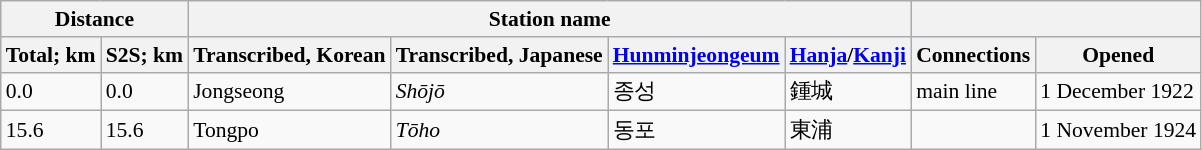<table class="wikitable" style="font-size:90%;">
<tr>
<th colspan="2">Distance</th>
<th colspan="4">Station name</th>
<th colspan="3"></th>
</tr>
<tr>
<th>Total; km</th>
<th>S2S; km</th>
<th>Transcribed, Korean</th>
<th>Transcribed, Japanese</th>
<th><a href='#'>Hunminjeongeum</a></th>
<th><a href='#'>Hanja</a>/<a href='#'>Kanji</a></th>
<th>Connections</th>
<th>Opened</th>
</tr>
<tr>
<td>0.0</td>
<td>0.0</td>
<td>Jongseong</td>
<td><em>Shōjō</em></td>
<td>종성</td>
<td>鍾城</td>
<td>main line</td>
<td>1 December 1922</td>
</tr>
<tr>
<td>15.6</td>
<td>15.6</td>
<td>Tongpo</td>
<td><em>Tōho</em></td>
<td>동포</td>
<td>東浦</td>
<td></td>
<td>1 November 1924</td>
</tr>
</table>
